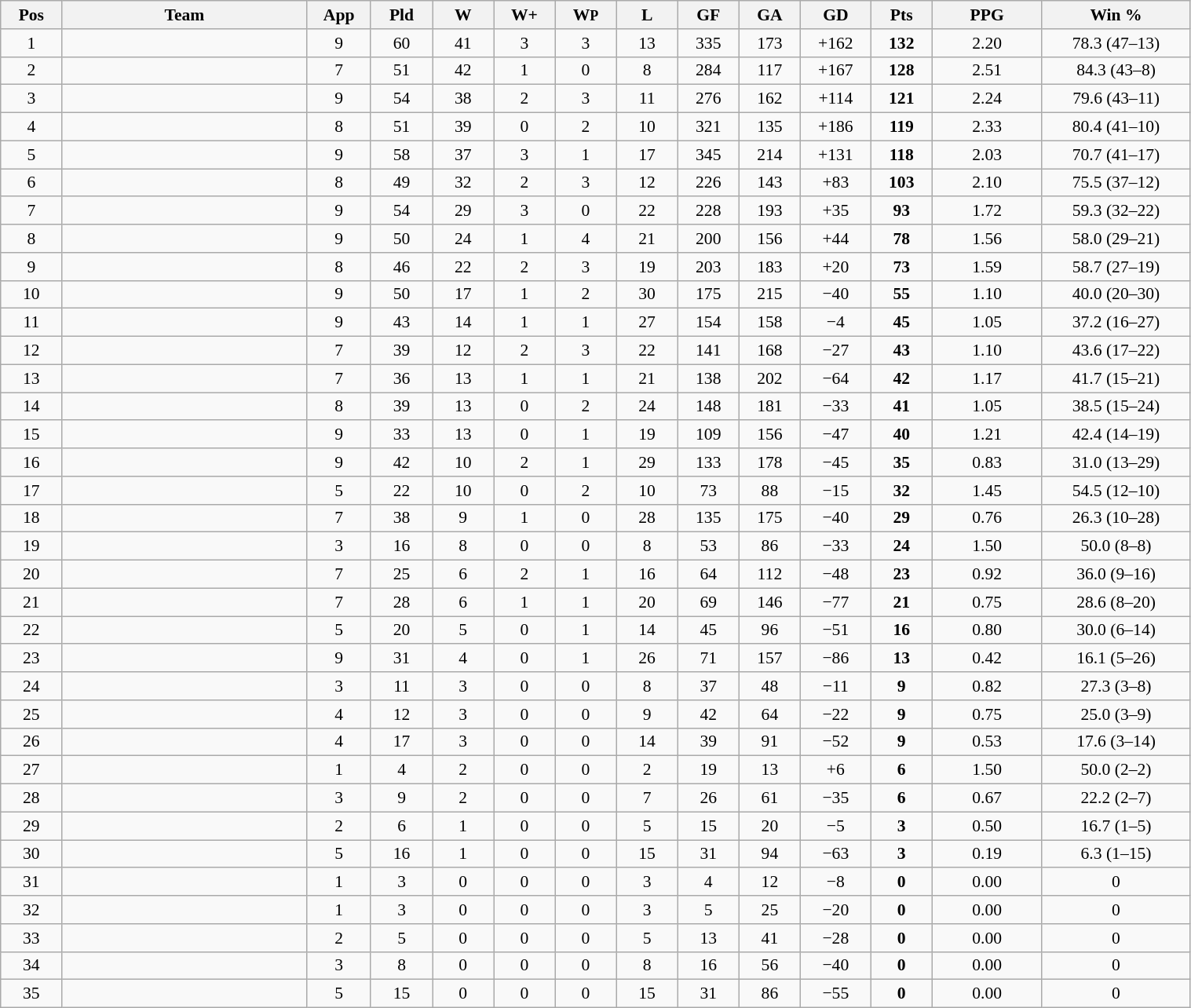<table class="wikitable sortable" width=80% style="text-align:center; font-size: 90%">
<tr>
<th width=25>Pos</th>
<th width=120>Team</th>
<th width=25>App</th>
<th width=25>Pld</th>
<th width=25>W</th>
<th width=25>W+</th>
<th width=25>W<small>P</small></th>
<th width=25>L</th>
<th width=25>GF</th>
<th width=25>GA</th>
<th width=25>GD</th>
<th width=25>Pts</th>
<th width=50>PPG</th>
<th width=70>Win %</th>
</tr>
<tr>
<td>1</td>
<td style="text-align:left;"></td>
<td>9</td>
<td>60</td>
<td>41</td>
<td>3</td>
<td>3</td>
<td>13</td>
<td>335</td>
<td>173</td>
<td>+162</td>
<td><strong>132</strong></td>
<td>2.20</td>
<td>78.3 (47–13)</td>
</tr>
<tr>
<td>2</td>
<td style="text-align:left;"></td>
<td>7</td>
<td>51</td>
<td>42</td>
<td>1</td>
<td>0</td>
<td>8</td>
<td>284</td>
<td>117</td>
<td>+167</td>
<td><strong>128</strong></td>
<td>2.51</td>
<td>84.3 (43–8)</td>
</tr>
<tr>
<td>3</td>
<td style="text-align:left;"></td>
<td>9</td>
<td>54</td>
<td>38</td>
<td>2</td>
<td>3</td>
<td>11</td>
<td>276</td>
<td>162</td>
<td>+114</td>
<td><strong>121</strong></td>
<td>2.24</td>
<td>79.6 (43–11)</td>
</tr>
<tr>
<td>4</td>
<td style="text-align:left;"></td>
<td>8</td>
<td>51</td>
<td>39</td>
<td>0</td>
<td>2</td>
<td>10</td>
<td>321</td>
<td>135</td>
<td>+186</td>
<td><strong>119</strong></td>
<td>2.33</td>
<td>80.4 (41–10)</td>
</tr>
<tr>
<td>5</td>
<td style="text-align:left;"></td>
<td>9</td>
<td>58</td>
<td>37</td>
<td>3</td>
<td>1</td>
<td>17</td>
<td>345</td>
<td>214</td>
<td>+131</td>
<td><strong>118</strong></td>
<td>2.03</td>
<td>70.7 (41–17)</td>
</tr>
<tr>
<td>6</td>
<td style="text-align:left;"></td>
<td>8</td>
<td>49</td>
<td>32</td>
<td>2</td>
<td>3</td>
<td>12</td>
<td>226</td>
<td>143</td>
<td>+83</td>
<td><strong>103</strong></td>
<td>2.10</td>
<td>75.5 (37–12)</td>
</tr>
<tr>
<td>7</td>
<td style="text-align:left;"></td>
<td>9</td>
<td>54</td>
<td>29</td>
<td>3</td>
<td>0</td>
<td>22</td>
<td>228</td>
<td>193</td>
<td>+35</td>
<td><strong>93</strong></td>
<td>1.72</td>
<td>59.3 (32–22)</td>
</tr>
<tr>
<td>8</td>
<td style="text-align:left;"></td>
<td>9</td>
<td>50</td>
<td>24</td>
<td>1</td>
<td>4</td>
<td>21</td>
<td>200</td>
<td>156</td>
<td>+44</td>
<td><strong>78</strong></td>
<td>1.56</td>
<td>58.0 (29–21)</td>
</tr>
<tr>
<td>9</td>
<td style="text-align:left;"></td>
<td>8</td>
<td>46</td>
<td>22</td>
<td>2</td>
<td>3</td>
<td>19</td>
<td>203</td>
<td>183</td>
<td>+20</td>
<td><strong>73</strong></td>
<td>1.59</td>
<td>58.7 (27–19)</td>
</tr>
<tr>
<td>10</td>
<td style="text-align:left;"></td>
<td>9</td>
<td>50</td>
<td>17</td>
<td>1</td>
<td>2</td>
<td>30</td>
<td>175</td>
<td>215</td>
<td>−40</td>
<td><strong>55</strong></td>
<td>1.10</td>
<td>40.0 (20–30)</td>
</tr>
<tr>
<td>11</td>
<td style="text-align:left;"></td>
<td>9</td>
<td>43</td>
<td>14</td>
<td>1</td>
<td>1</td>
<td>27</td>
<td>154</td>
<td>158</td>
<td>−4</td>
<td><strong>45</strong></td>
<td>1.05</td>
<td>37.2 (16–27)</td>
</tr>
<tr>
<td>12</td>
<td style="text-align:left;"></td>
<td>7</td>
<td>39</td>
<td>12</td>
<td>2</td>
<td>3</td>
<td>22</td>
<td>141</td>
<td>168</td>
<td>−27</td>
<td><strong>43</strong></td>
<td>1.10</td>
<td>43.6 (17–22)</td>
</tr>
<tr>
<td>13</td>
<td style="text-align:left;"></td>
<td>7</td>
<td>36</td>
<td>13</td>
<td>1</td>
<td>1</td>
<td>21</td>
<td>138</td>
<td>202</td>
<td>−64</td>
<td><strong>42</strong></td>
<td>1.17</td>
<td>41.7 (15–21)</td>
</tr>
<tr>
<td>14</td>
<td style="text-align:left;"></td>
<td>8</td>
<td>39</td>
<td>13</td>
<td>0</td>
<td>2</td>
<td>24</td>
<td>148</td>
<td>181</td>
<td>−33</td>
<td><strong>41</strong></td>
<td>1.05</td>
<td>38.5 (15–24)</td>
</tr>
<tr>
<td>15</td>
<td style="text-align:left;"></td>
<td>9</td>
<td>33</td>
<td>13</td>
<td>0</td>
<td>1</td>
<td>19</td>
<td>109</td>
<td>156</td>
<td>−47</td>
<td><strong>40</strong></td>
<td>1.21</td>
<td>42.4 (14–19)</td>
</tr>
<tr>
<td>16</td>
<td style="text-align:left;"></td>
<td>9</td>
<td>42</td>
<td>10</td>
<td>2</td>
<td>1</td>
<td>29</td>
<td>133</td>
<td>178</td>
<td>−45</td>
<td><strong>35</strong></td>
<td>0.83</td>
<td>31.0 (13–29)</td>
</tr>
<tr>
<td>17</td>
<td style="text-align:left;"></td>
<td>5</td>
<td>22</td>
<td>10</td>
<td>0</td>
<td>2</td>
<td>10</td>
<td>73</td>
<td>88</td>
<td>−15</td>
<td><strong>32</strong></td>
<td>1.45</td>
<td>54.5 (12–10)</td>
</tr>
<tr>
<td>18</td>
<td style="text-align:left;"></td>
<td>7</td>
<td>38</td>
<td>9</td>
<td>1</td>
<td>0</td>
<td>28</td>
<td>135</td>
<td>175</td>
<td>−40</td>
<td><strong>29</strong></td>
<td>0.76</td>
<td>26.3 (10–28)</td>
</tr>
<tr>
<td>19</td>
<td style="text-align:left;"></td>
<td>3</td>
<td>16</td>
<td>8</td>
<td>0</td>
<td>0</td>
<td>8</td>
<td>53</td>
<td>86</td>
<td>−33</td>
<td><strong>24</strong></td>
<td>1.50</td>
<td>50.0 (8–8)</td>
</tr>
<tr>
<td>20</td>
<td style="text-align:left;"></td>
<td>7</td>
<td>25</td>
<td>6</td>
<td>2</td>
<td>1</td>
<td>16</td>
<td>64</td>
<td>112</td>
<td>−48</td>
<td><strong>23</strong></td>
<td>0.92</td>
<td>36.0 (9–16)</td>
</tr>
<tr>
<td>21</td>
<td style="text-align:left;"></td>
<td>7</td>
<td>28</td>
<td>6</td>
<td>1</td>
<td>1</td>
<td>20</td>
<td>69</td>
<td>146</td>
<td>−77</td>
<td><strong>21</strong></td>
<td>0.75</td>
<td>28.6 (8–20)</td>
</tr>
<tr>
<td>22</td>
<td style="text-align:left;"></td>
<td>5</td>
<td>20</td>
<td>5</td>
<td>0</td>
<td>1</td>
<td>14</td>
<td>45</td>
<td>96</td>
<td>−51</td>
<td><strong>16</strong></td>
<td>0.80</td>
<td>30.0 (6–14)</td>
</tr>
<tr>
<td>23</td>
<td style="text-align:left;"></td>
<td>9</td>
<td>31</td>
<td>4</td>
<td>0</td>
<td>1</td>
<td>26</td>
<td>71</td>
<td>157</td>
<td>−86</td>
<td><strong>13</strong></td>
<td>0.42</td>
<td>16.1 (5–26)</td>
</tr>
<tr>
<td>24</td>
<td style="text-align:left;"></td>
<td>3</td>
<td>11</td>
<td>3</td>
<td>0</td>
<td>0</td>
<td>8</td>
<td>37</td>
<td>48</td>
<td>−11</td>
<td><strong>9</strong></td>
<td>0.82</td>
<td>27.3 (3–8)</td>
</tr>
<tr>
<td>25</td>
<td style="text-align:left;"></td>
<td>4</td>
<td>12</td>
<td>3</td>
<td>0</td>
<td>0</td>
<td>9</td>
<td>42</td>
<td>64</td>
<td>−22</td>
<td><strong>9</strong></td>
<td>0.75</td>
<td>25.0 (3–9)</td>
</tr>
<tr>
<td>26</td>
<td style="text-align:left;"></td>
<td>4</td>
<td>17</td>
<td>3</td>
<td>0</td>
<td>0</td>
<td>14</td>
<td>39</td>
<td>91</td>
<td>−52</td>
<td><strong>9</strong></td>
<td>0.53</td>
<td>17.6 (3–14)</td>
</tr>
<tr>
<td>27</td>
<td style="text-align:left;"></td>
<td>1</td>
<td>4</td>
<td>2</td>
<td>0</td>
<td>0</td>
<td>2</td>
<td>19</td>
<td>13</td>
<td>+6</td>
<td><strong>6</strong></td>
<td>1.50</td>
<td>50.0 (2–2)</td>
</tr>
<tr>
<td>28</td>
<td style="text-align:left;"></td>
<td>3</td>
<td>9</td>
<td>2</td>
<td>0</td>
<td>0</td>
<td>7</td>
<td>26</td>
<td>61</td>
<td>−35</td>
<td><strong>6</strong></td>
<td>0.67</td>
<td>22.2 (2–7)</td>
</tr>
<tr>
<td>29</td>
<td style="text-align:left;"></td>
<td>2</td>
<td>6</td>
<td>1</td>
<td>0</td>
<td>0</td>
<td>5</td>
<td>15</td>
<td>20</td>
<td>−5</td>
<td><strong>3</strong></td>
<td>0.50</td>
<td>16.7 (1–5)</td>
</tr>
<tr>
<td>30</td>
<td style="text-align:left;"></td>
<td>5</td>
<td>16</td>
<td>1</td>
<td>0</td>
<td>0</td>
<td>15</td>
<td>31</td>
<td>94</td>
<td>−63</td>
<td><strong>3</strong></td>
<td>0.19</td>
<td>6.3 (1–15)</td>
</tr>
<tr>
<td>31</td>
<td style="text-align:left;"></td>
<td>1</td>
<td>3</td>
<td>0</td>
<td>0</td>
<td>0</td>
<td>3</td>
<td>4</td>
<td>12</td>
<td>−8</td>
<td><strong>0</strong></td>
<td>0.00</td>
<td>0</td>
</tr>
<tr>
<td>32</td>
<td style="text-align:left;"></td>
<td>1</td>
<td>3</td>
<td>0</td>
<td>0</td>
<td>0</td>
<td>3</td>
<td>5</td>
<td>25</td>
<td>−20</td>
<td><strong>0</strong></td>
<td>0.00</td>
<td>0</td>
</tr>
<tr>
<td>33</td>
<td style="text-align:left;"></td>
<td>2</td>
<td>5</td>
<td>0</td>
<td>0</td>
<td>0</td>
<td>5</td>
<td>13</td>
<td>41</td>
<td>−28</td>
<td><strong>0</strong></td>
<td>0.00</td>
<td>0</td>
</tr>
<tr>
<td>34</td>
<td style="text-align:left;"></td>
<td>3</td>
<td>8</td>
<td>0</td>
<td>0</td>
<td>0</td>
<td>8</td>
<td>16</td>
<td>56</td>
<td>−40</td>
<td><strong>0</strong></td>
<td>0.00</td>
<td>0</td>
</tr>
<tr>
<td>35</td>
<td style="text-align:left;"></td>
<td>5</td>
<td>15</td>
<td>0</td>
<td>0</td>
<td>0</td>
<td>15</td>
<td>31</td>
<td>86</td>
<td>−55</td>
<td><strong>0</strong></td>
<td>0.00</td>
<td>0</td>
</tr>
</table>
